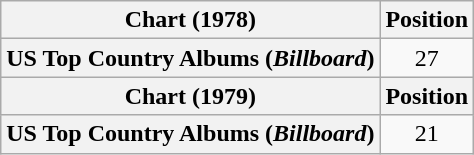<table class="wikitable plainrowheaders" style="text-align:center">
<tr>
<th scope="col">Chart (1978)</th>
<th scope="col">Position</th>
</tr>
<tr>
<th scope="row">US Top Country Albums (<em>Billboard</em>)</th>
<td>27</td>
</tr>
<tr>
<th scope="col">Chart (1979)</th>
<th scope="col">Position</th>
</tr>
<tr>
<th scope="row">US Top Country Albums (<em>Billboard</em>)</th>
<td>21</td>
</tr>
</table>
